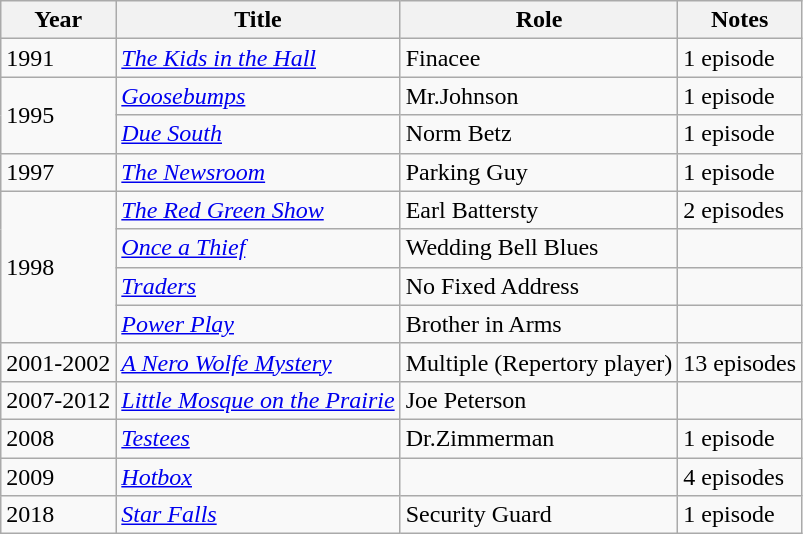<table class="wikitable sortable">
<tr>
<th>Year</th>
<th>Title</th>
<th>Role</th>
<th class="unsortable">Notes</th>
</tr>
<tr>
<td>1991</td>
<td data-sort-value="Kids in the Hall, The"><em><a href='#'>The Kids in the Hall</a></em></td>
<td>Finacee</td>
<td>1 episode</td>
</tr>
<tr>
<td rowspan=2>1995</td>
<td><em><a href='#'>Goosebumps</a></em></td>
<td>Mr.Johnson</td>
<td>1 episode</td>
</tr>
<tr>
<td><em><a href='#'>Due South</a></em></td>
<td>Norm Betz</td>
<td>1 episode</td>
</tr>
<tr>
<td>1997</td>
<td data-sort-value="Newsroom, The"><em><a href='#'>The Newsroom</a></em></td>
<td>Parking Guy</td>
<td>1 episode</td>
</tr>
<tr>
<td rowspan=4>1998</td>
<td data-sort-value="Red Green Show, The"><em><a href='#'>The Red Green Show</a></em></td>
<td>Earl Battersty</td>
<td>2 episodes</td>
</tr>
<tr>
<td><em><a href='#'>Once a Thief</a></em></td>
<td>Wedding Bell Blues</td>
<td></td>
</tr>
<tr>
<td><em><a href='#'>Traders</a></em></td>
<td>No Fixed Address</td>
<td></td>
</tr>
<tr>
<td><em><a href='#'>Power Play</a></em></td>
<td>Brother in Arms</td>
<td></td>
</tr>
<tr>
<td>2001-2002</td>
<td data-sort-value="Nero Wolfe Mystery, A"><em><a href='#'>A Nero Wolfe Mystery</a></em></td>
<td>Multiple (Repertory player)</td>
<td>13 episodes</td>
</tr>
<tr>
<td>2007-2012</td>
<td><em><a href='#'>Little Mosque on the Prairie</a></em></td>
<td>Joe Peterson</td>
<td></td>
</tr>
<tr>
<td>2008</td>
<td><em><a href='#'>Testees</a></em></td>
<td>Dr.Zimmerman</td>
<td>1 episode</td>
</tr>
<tr>
<td>2009</td>
<td><em><a href='#'>Hotbox</a></em></td>
<td></td>
<td>4 episodes</td>
</tr>
<tr>
<td>2018</td>
<td><em><a href='#'>Star Falls</a></em></td>
<td>Security Guard</td>
<td>1 episode</td>
</tr>
</table>
